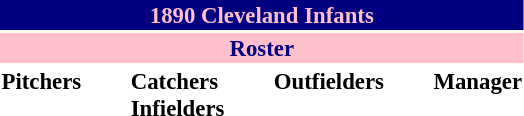<table class="toccolours" style="font-size: 95%;">
<tr>
<th colspan="10" style="background-color: navy; color: pink; text-align: center;">1890 Cleveland Infants</th>
</tr>
<tr>
<td colspan="10" style="background-color: pink; color: navy; text-align: center;"><strong>Roster</strong></td>
</tr>
<tr>
<td valign="top"><strong>Pitchers</strong><br>





</td>
<td width="25px"></td>
<td valign="top"><strong>Catchers</strong><br>



<strong>Infielders</strong>



</td>
<td width="25px"></td>
<td valign="top"><strong>Outfielders</strong><br>




</td>
<td width="25px"></td>
<td valign="top"><strong>Manager</strong><br>
</td>
</tr>
</table>
